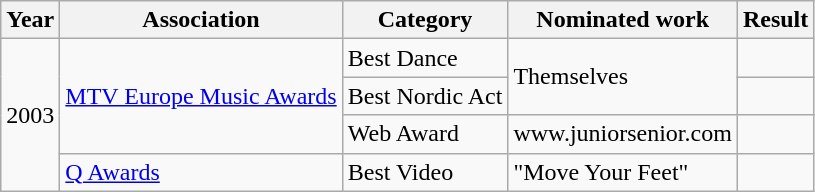<table class="wikitable sortable">
<tr>
<th>Year</th>
<th>Association</th>
<th>Category</th>
<th>Nominated work</th>
<th>Result</th>
</tr>
<tr>
<td rowspan="4">2003</td>
<td rowspan="3"><a href='#'>MTV Europe Music Awards</a></td>
<td rowspan="1">Best Dance</td>
<td rowspan="2">Themselves</td>
<td></td>
</tr>
<tr>
<td>Best Nordic Act</td>
<td></td>
</tr>
<tr>
<td>Web Award</td>
<td>www.juniorsenior.com</td>
<td></td>
</tr>
<tr>
<td><a href='#'>Q Awards</a></td>
<td>Best Video</td>
<td>"Move Your Feet"</td>
<td></td>
</tr>
</table>
